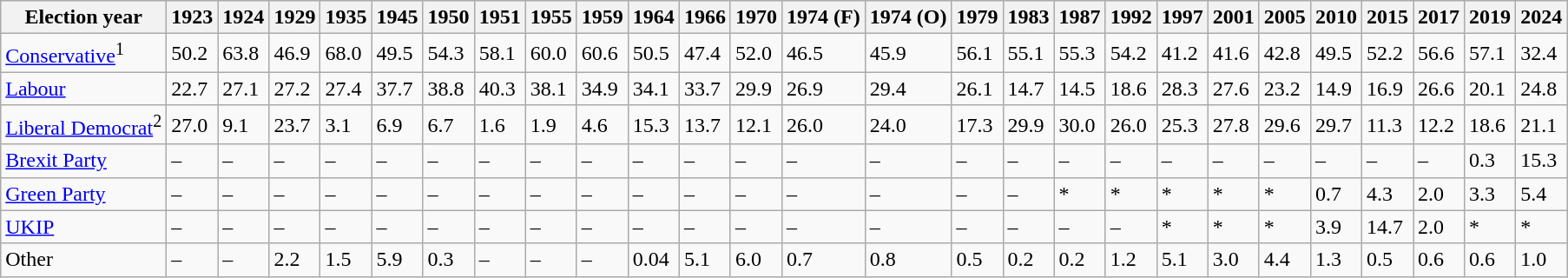<table class="wikitable">
<tr>
<th>Election year</th>
<th>1923</th>
<th>1924</th>
<th>1929</th>
<th>1935</th>
<th>1945</th>
<th>1950</th>
<th>1951</th>
<th>1955</th>
<th>1959</th>
<th>1964</th>
<th>1966</th>
<th>1970</th>
<th>1974 (F)</th>
<th>1974 (O)</th>
<th>1979</th>
<th>1983</th>
<th>1987</th>
<th>1992</th>
<th>1997</th>
<th>2001</th>
<th>2005</th>
<th>2010</th>
<th>2015</th>
<th>2017</th>
<th>2019</th>
<th>2024</th>
</tr>
<tr>
<td><a href='#'>Conservative</a><sup>1</sup></td>
<td>50.2</td>
<td>63.8</td>
<td>46.9</td>
<td>68.0</td>
<td>49.5</td>
<td>54.3</td>
<td>58.1</td>
<td>60.0</td>
<td>60.6</td>
<td>50.5</td>
<td>47.4</td>
<td>52.0</td>
<td>46.5</td>
<td>45.9</td>
<td>56.1</td>
<td>55.1</td>
<td>55.3</td>
<td>54.2</td>
<td>41.2</td>
<td>41.6</td>
<td>42.8</td>
<td>49.5</td>
<td>52.2</td>
<td>56.6</td>
<td>57.1</td>
<td>32.4</td>
</tr>
<tr>
<td><a href='#'>Labour</a></td>
<td>22.7</td>
<td>27.1</td>
<td>27.2</td>
<td>27.4</td>
<td>37.7</td>
<td>38.8</td>
<td>40.3</td>
<td>38.1</td>
<td>34.9</td>
<td>34.1</td>
<td>33.7</td>
<td>29.9</td>
<td>26.9</td>
<td>29.4</td>
<td>26.1</td>
<td>14.7</td>
<td>14.5</td>
<td>18.6</td>
<td>28.3</td>
<td>27.6</td>
<td>23.2</td>
<td>14.9</td>
<td>16.9</td>
<td>26.6</td>
<td>20.1</td>
<td>24.8</td>
</tr>
<tr>
<td><a href='#'>Liberal Democrat</a><sup>2</sup></td>
<td>27.0</td>
<td>9.1</td>
<td>23.7</td>
<td>3.1</td>
<td>6.9</td>
<td>6.7</td>
<td>1.6</td>
<td>1.9</td>
<td>4.6</td>
<td>15.3</td>
<td>13.7</td>
<td>12.1</td>
<td>26.0</td>
<td>24.0</td>
<td>17.3</td>
<td>29.9</td>
<td>30.0</td>
<td>26.0</td>
<td>25.3</td>
<td>27.8</td>
<td>29.6</td>
<td>29.7</td>
<td>11.3</td>
<td>12.2</td>
<td>18.6</td>
<td>21.1</td>
</tr>
<tr>
<td><a href='#'>Brexit Party</a></td>
<td>–</td>
<td>–</td>
<td>–</td>
<td>–</td>
<td>–</td>
<td>–</td>
<td>–</td>
<td>–</td>
<td>–</td>
<td>–</td>
<td>–</td>
<td>–</td>
<td>–</td>
<td>–</td>
<td>–</td>
<td>–</td>
<td>–</td>
<td>–</td>
<td>–</td>
<td>–</td>
<td>–</td>
<td>–</td>
<td>–</td>
<td>–</td>
<td>0.3</td>
<td>15.3</td>
</tr>
<tr>
<td><a href='#'>Green Party</a></td>
<td>–</td>
<td>–</td>
<td>–</td>
<td>–</td>
<td>–</td>
<td>–</td>
<td>–</td>
<td>–</td>
<td>–</td>
<td>–</td>
<td>–</td>
<td>–</td>
<td>–</td>
<td>–</td>
<td>–</td>
<td>–</td>
<td>*</td>
<td>*</td>
<td>*</td>
<td>*</td>
<td>*</td>
<td>0.7</td>
<td>4.3</td>
<td>2.0</td>
<td>3.3</td>
<td>5.4</td>
</tr>
<tr>
<td><a href='#'>UKIP</a></td>
<td>–</td>
<td>–</td>
<td>–</td>
<td>–</td>
<td>–</td>
<td>–</td>
<td>–</td>
<td>–</td>
<td>–</td>
<td>–</td>
<td>–</td>
<td>–</td>
<td>–</td>
<td>–</td>
<td>–</td>
<td>–</td>
<td>–</td>
<td>–</td>
<td>*</td>
<td>*</td>
<td>*</td>
<td>3.9</td>
<td>14.7</td>
<td>2.0</td>
<td>*</td>
<td>*</td>
</tr>
<tr>
<td>Other</td>
<td>–</td>
<td>–</td>
<td>2.2</td>
<td>1.5</td>
<td>5.9</td>
<td>0.3</td>
<td>–</td>
<td>–</td>
<td>–</td>
<td>0.04</td>
<td>5.1</td>
<td>6.0</td>
<td>0.7</td>
<td>0.8</td>
<td>0.5</td>
<td>0.2</td>
<td>0.2</td>
<td>1.2</td>
<td>5.1</td>
<td>3.0</td>
<td>4.4</td>
<td>1.3</td>
<td>0.5</td>
<td>0.6</td>
<td>0.6</td>
<td>1.0</td>
</tr>
</table>
